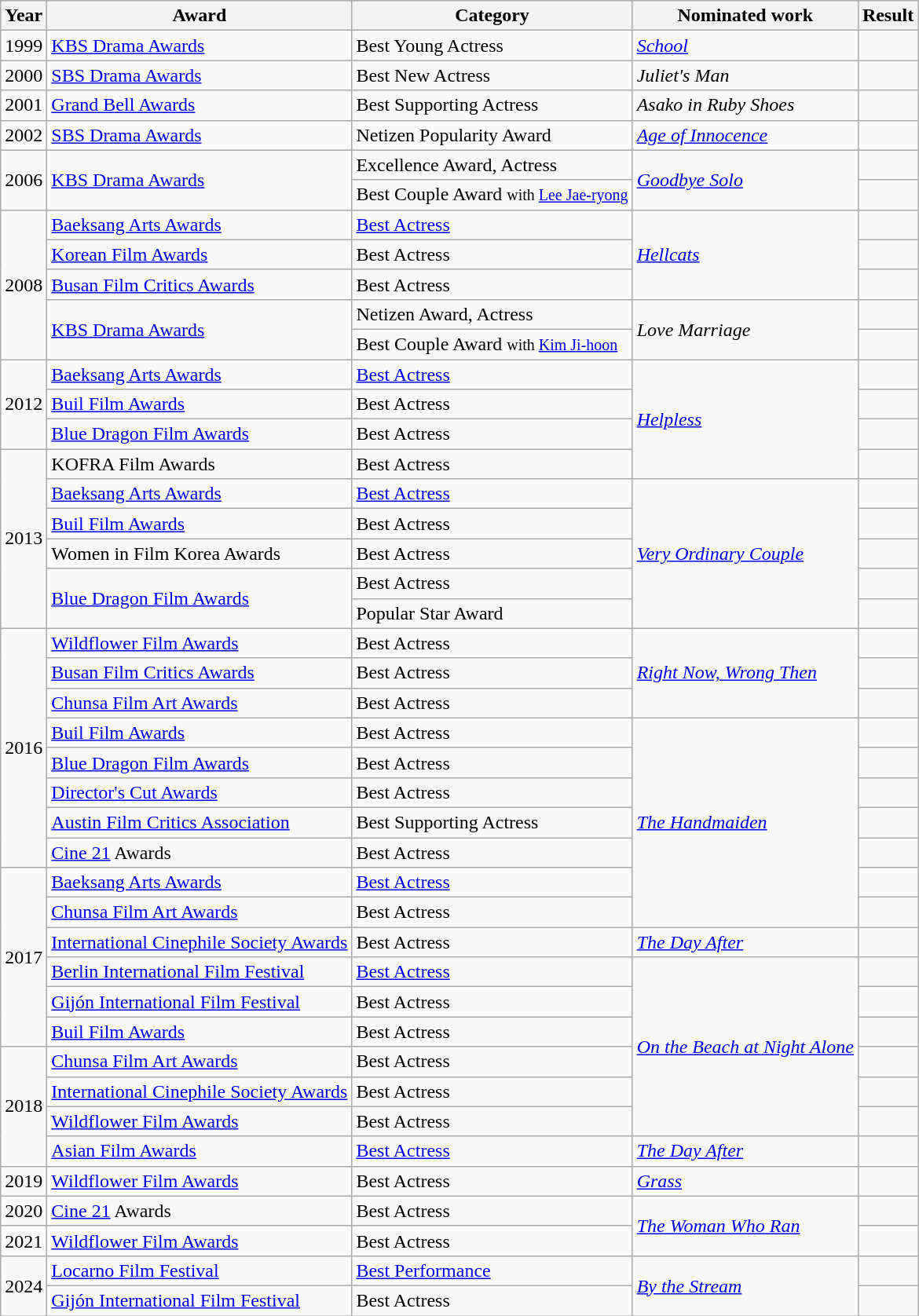<table class="wikitable sortable">
<tr>
<th>Year</th>
<th>Award</th>
<th>Category</th>
<th>Nominated work</th>
<th>Result</th>
</tr>
<tr>
<td>1999</td>
<td><a href='#'>KBS Drama Awards</a></td>
<td>Best Young Actress</td>
<td><a href='#'><em>School</em></a></td>
<td></td>
</tr>
<tr>
<td>2000</td>
<td rowspan="1"><a href='#'>SBS Drama Awards</a></td>
<td>Best New Actress</td>
<td><em>Juliet's Man</em></td>
<td></td>
</tr>
<tr>
<td>2001</td>
<td rowspan="1"><a href='#'>Grand Bell Awards</a></td>
<td>Best Supporting Actress</td>
<td><em>Asako in Ruby Shoes</em></td>
<td></td>
</tr>
<tr>
<td>2002</td>
<td rowspan="1"><a href='#'>SBS Drama Awards</a></td>
<td>Netizen Popularity Award</td>
<td><em><a href='#'>Age of Innocence</a></em></td>
<td></td>
</tr>
<tr>
<td rowspan=2>2006</td>
<td rowspan=2><a href='#'>KBS Drama Awards</a></td>
<td>Excellence Award, Actress</td>
<td rowspan=2><em><a href='#'>Goodbye Solo</a></em></td>
<td></td>
</tr>
<tr>
<td>Best Couple Award <small>with <a href='#'>Lee Jae-ryong</a></small></td>
<td></td>
</tr>
<tr>
<td rowspan=5>2008</td>
<td><a href='#'>Baeksang Arts Awards</a></td>
<td><a href='#'>Best Actress</a></td>
<td rowspan=3><em><a href='#'>Hellcats</a></em></td>
<td></td>
</tr>
<tr>
<td><a href='#'>Korean Film Awards</a></td>
<td>Best Actress</td>
<td></td>
</tr>
<tr>
<td><a href='#'>Busan Film Critics Awards</a></td>
<td>Best Actress</td>
<td></td>
</tr>
<tr>
<td rowspan=2><a href='#'>KBS Drama Awards</a></td>
<td>Netizen Award, Actress</td>
<td rowspan=2><em>Love Marriage</em></td>
<td></td>
</tr>
<tr>
<td>Best Couple Award <small>with <a href='#'>Kim Ji-hoon</a></small></td>
<td></td>
</tr>
<tr>
<td rowspan="3">2012</td>
<td><a href='#'>Baeksang Arts Awards</a></td>
<td><a href='#'>Best Actress</a></td>
<td rowspan="4"><a href='#'><em>Helpless</em></a></td>
<td></td>
</tr>
<tr>
<td><a href='#'>Buil Film Awards</a></td>
<td>Best Actress</td>
<td></td>
</tr>
<tr>
<td><a href='#'>Blue Dragon Film Awards</a></td>
<td>Best Actress</td>
<td></td>
</tr>
<tr>
<td rowspan="6">2013</td>
<td>KOFRA Film Awards</td>
<td>Best Actress</td>
<td></td>
</tr>
<tr>
<td><a href='#'>Baeksang Arts Awards</a></td>
<td><a href='#'>Best Actress</a></td>
<td rowspan="5"><em><a href='#'>Very Ordinary Couple</a></em></td>
<td></td>
</tr>
<tr>
<td><a href='#'>Buil Film Awards</a></td>
<td>Best Actress</td>
<td></td>
</tr>
<tr>
<td>Women in Film Korea Awards</td>
<td>Best Actress</td>
<td></td>
</tr>
<tr>
<td rowspan="2"><a href='#'>Blue Dragon Film Awards</a></td>
<td>Best Actress</td>
<td></td>
</tr>
<tr>
<td>Popular Star Award</td>
<td></td>
</tr>
<tr>
<td rowspan="8">2016</td>
<td><a href='#'>Wildflower Film Awards</a></td>
<td>Best Actress</td>
<td rowspan="3"><em><a href='#'>Right Now, Wrong Then</a></em></td>
<td></td>
</tr>
<tr>
<td><a href='#'>Busan Film Critics Awards</a></td>
<td>Best Actress</td>
<td></td>
</tr>
<tr>
<td><a href='#'>Chunsa Film Art Awards</a></td>
<td>Best Actress</td>
<td></td>
</tr>
<tr>
<td><a href='#'>Buil Film Awards</a></td>
<td>Best Actress</td>
<td rowspan="7"><em><a href='#'>The Handmaiden</a></em></td>
<td></td>
</tr>
<tr>
<td><a href='#'>Blue Dragon Film Awards</a></td>
<td>Best Actress</td>
<td></td>
</tr>
<tr>
<td><a href='#'>Director's Cut Awards</a></td>
<td>Best Actress</td>
<td></td>
</tr>
<tr>
<td><a href='#'>Austin Film Critics Association</a></td>
<td>Best Supporting Actress</td>
<td></td>
</tr>
<tr>
<td><a href='#'>Cine 21</a> Awards</td>
<td>Best Actress</td>
<td></td>
</tr>
<tr>
<td rowspan="6">2017</td>
<td><a href='#'>Baeksang Arts Awards</a></td>
<td><a href='#'>Best Actress</a></td>
<td></td>
</tr>
<tr>
<td><a href='#'>Chunsa Film Art Awards</a></td>
<td>Best Actress</td>
<td></td>
</tr>
<tr>
<td><a href='#'>International Cinephile Society Awards</a></td>
<td>Best Actress</td>
<td><a href='#'><em>The Day After</em></a></td>
<td></td>
</tr>
<tr>
<td><a href='#'>Berlin International Film Festival</a></td>
<td><a href='#'>Best Actress</a></td>
<td rowspan="6"><em><a href='#'>On the Beach at Night Alone</a></em></td>
<td></td>
</tr>
<tr>
<td><a href='#'>Gijón International Film Festival</a></td>
<td>Best Actress</td>
<td></td>
</tr>
<tr>
<td><a href='#'>Buil Film Awards</a></td>
<td>Best Actress</td>
<td></td>
</tr>
<tr>
<td rowspan="4">2018</td>
<td><a href='#'>Chunsa Film Art Awards</a></td>
<td>Best Actress</td>
<td></td>
</tr>
<tr>
<td><a href='#'>International Cinephile Society Awards</a></td>
<td>Best Actress</td>
<td></td>
</tr>
<tr>
<td><a href='#'>Wildflower Film Awards</a></td>
<td>Best Actress</td>
<td></td>
</tr>
<tr>
<td><a href='#'>Asian Film Awards</a></td>
<td><a href='#'>Best Actress</a></td>
<td><a href='#'><em>The Day After</em></a></td>
<td></td>
</tr>
<tr>
<td>2019</td>
<td><a href='#'>Wildflower Film Awards</a></td>
<td>Best Actress</td>
<td><em><a href='#'>Grass</a></em></td>
<td></td>
</tr>
<tr>
<td>2020</td>
<td><a href='#'>Cine 21</a> Awards</td>
<td>Best Actress</td>
<td rowspan="2"><em><a href='#'>The Woman Who Ran</a></em></td>
<td></td>
</tr>
<tr>
<td>2021</td>
<td><a href='#'>Wildflower Film Awards</a></td>
<td>Best Actress</td>
<td></td>
</tr>
<tr>
<td rowspan="2">2024</td>
<td><a href='#'>Locarno Film Festival</a></td>
<td><a href='#'>Best Performance</a></td>
<td rowspan="2"><em><a href='#'>By the Stream</a></em></td>
<td></td>
</tr>
<tr>
<td><a href='#'>Gijón International Film Festival</a></td>
<td>Best Actress</td>
<td></td>
</tr>
</table>
